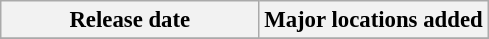<table class="wikitable sortable collapsible" style="font-size:95%">
<tr>
<th style="width:165px;">Release date</th>
<th>Major locations added</th>
</tr>
<tr>
</tr>
</table>
